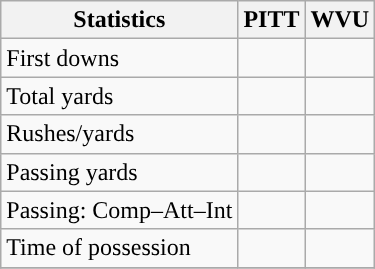<table class="wikitable" style="float: left;">
<tr>
<th>Statistics</th>
<th>PITT</th>
<th>WVU</th>
</tr>
<tr>
<td>First downs</td>
<td></td>
<td></td>
</tr>
<tr>
<td>Total yards</td>
<td></td>
<td></td>
</tr>
<tr>
<td>Rushes/yards</td>
<td></td>
<td></td>
</tr>
<tr>
<td>Passing yards</td>
<td></td>
<td></td>
</tr>
<tr>
<td>Passing: Comp–Att–Int</td>
<td></td>
<td></td>
</tr>
<tr>
<td>Time of possession</td>
<td></td>
<td></td>
</tr>
<tr>
</tr>
</table>
